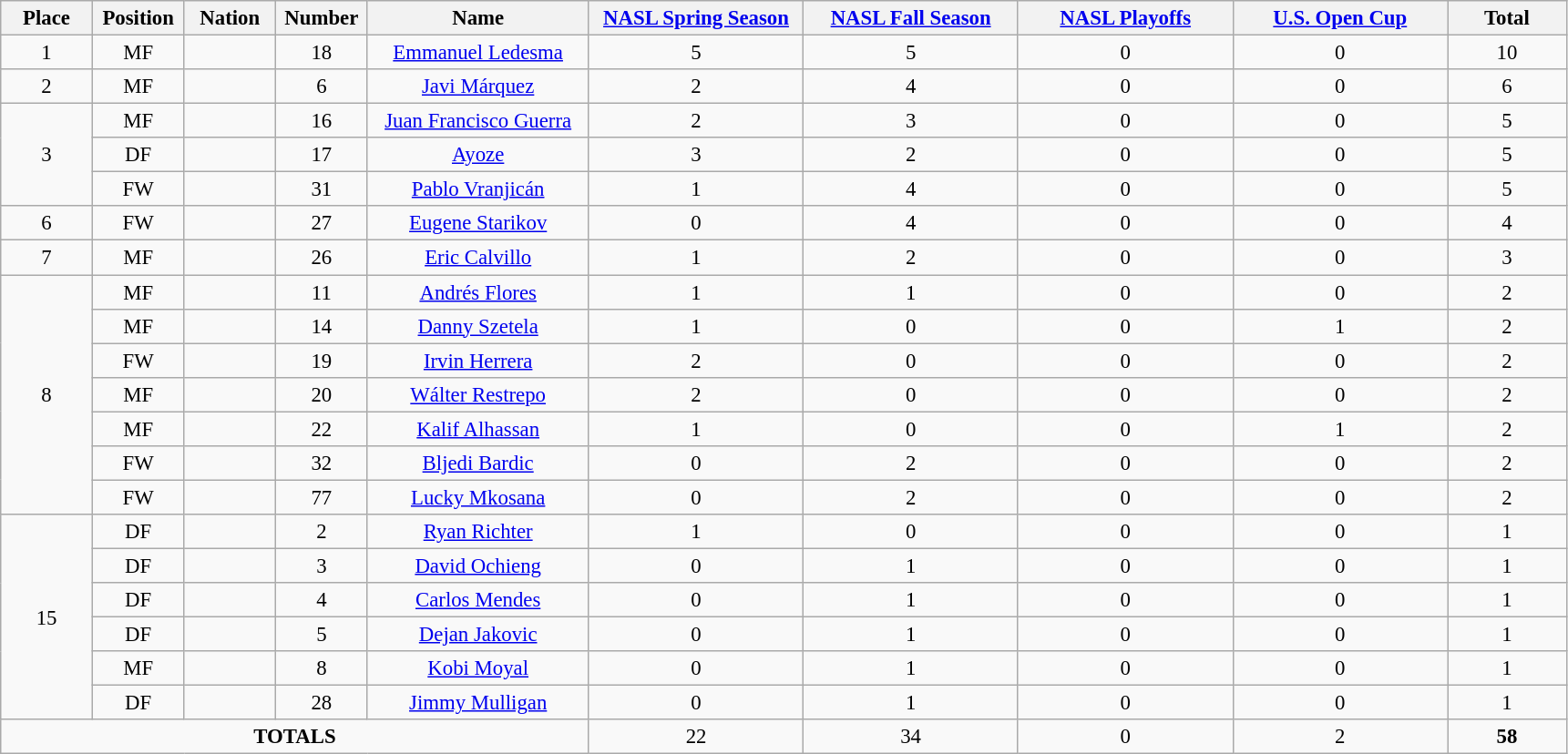<table class="wikitable" style="font-size: 95%; text-align: center;">
<tr>
<th width=60>Place</th>
<th width=60>Position</th>
<th width=60>Nation</th>
<th width=60>Number</th>
<th width=155>Name</th>
<th width=150><a href='#'>NASL Spring Season</a></th>
<th width=150><a href='#'>NASL Fall Season</a></th>
<th width=150><a href='#'>NASL Playoffs</a></th>
<th width=150><a href='#'>U.S. Open Cup</a></th>
<th width=80><strong>Total</strong></th>
</tr>
<tr>
<td>1</td>
<td>MF</td>
<td></td>
<td>18</td>
<td><a href='#'>Emmanuel Ledesma</a></td>
<td>5</td>
<td>5</td>
<td>0</td>
<td>0</td>
<td>10</td>
</tr>
<tr>
<td>2</td>
<td>MF</td>
<td></td>
<td>6</td>
<td><a href='#'>Javi Márquez</a></td>
<td>2</td>
<td>4</td>
<td>0</td>
<td>0</td>
<td>6</td>
</tr>
<tr>
<td rowspan="3">3</td>
<td>MF</td>
<td></td>
<td>16</td>
<td><a href='#'>Juan Francisco Guerra</a></td>
<td>2</td>
<td>3</td>
<td>0</td>
<td>0</td>
<td>5</td>
</tr>
<tr>
<td>DF</td>
<td></td>
<td>17</td>
<td><a href='#'>Ayoze</a></td>
<td>3</td>
<td>2</td>
<td>0</td>
<td>0</td>
<td>5</td>
</tr>
<tr>
<td>FW</td>
<td></td>
<td>31</td>
<td><a href='#'>Pablo Vranjicán</a></td>
<td>1</td>
<td>4</td>
<td>0</td>
<td>0</td>
<td>5</td>
</tr>
<tr>
<td>6</td>
<td>FW</td>
<td></td>
<td>27</td>
<td><a href='#'>Eugene Starikov</a></td>
<td>0</td>
<td>4</td>
<td>0</td>
<td>0</td>
<td>4</td>
</tr>
<tr>
<td>7</td>
<td>MF</td>
<td></td>
<td>26</td>
<td><a href='#'>Eric Calvillo</a></td>
<td>1</td>
<td>2</td>
<td>0</td>
<td>0</td>
<td>3</td>
</tr>
<tr>
<td rowspan="7">8</td>
<td>MF</td>
<td></td>
<td>11</td>
<td><a href='#'>Andrés Flores</a></td>
<td>1</td>
<td>1</td>
<td>0</td>
<td>0</td>
<td>2</td>
</tr>
<tr>
<td>MF</td>
<td></td>
<td>14</td>
<td><a href='#'>Danny Szetela</a></td>
<td>1</td>
<td>0</td>
<td>0</td>
<td>1</td>
<td>2</td>
</tr>
<tr>
<td>FW</td>
<td></td>
<td>19</td>
<td><a href='#'>Irvin Herrera</a></td>
<td>2</td>
<td>0</td>
<td>0</td>
<td>0</td>
<td>2</td>
</tr>
<tr>
<td>MF</td>
<td></td>
<td>20</td>
<td><a href='#'>Wálter Restrepo</a></td>
<td>2</td>
<td>0</td>
<td>0</td>
<td>0</td>
<td>2</td>
</tr>
<tr>
<td>MF</td>
<td></td>
<td>22</td>
<td><a href='#'>Kalif Alhassan</a></td>
<td>1</td>
<td>0</td>
<td>0</td>
<td>1</td>
<td>2</td>
</tr>
<tr>
<td>FW</td>
<td></td>
<td>32</td>
<td><a href='#'>Bljedi Bardic</a></td>
<td>0</td>
<td>2</td>
<td>0</td>
<td>0</td>
<td>2</td>
</tr>
<tr>
<td>FW</td>
<td></td>
<td>77</td>
<td><a href='#'>Lucky Mkosana</a></td>
<td>0</td>
<td>2</td>
<td>0</td>
<td>0</td>
<td>2</td>
</tr>
<tr>
<td rowspan="6">15</td>
<td>DF</td>
<td></td>
<td>2</td>
<td><a href='#'>Ryan Richter</a></td>
<td>1</td>
<td>0</td>
<td>0</td>
<td>0</td>
<td>1</td>
</tr>
<tr>
<td>DF</td>
<td></td>
<td>3</td>
<td><a href='#'>David Ochieng</a></td>
<td>0</td>
<td>1</td>
<td>0</td>
<td>0</td>
<td>1</td>
</tr>
<tr>
<td>DF</td>
<td></td>
<td>4</td>
<td><a href='#'>Carlos Mendes</a></td>
<td>0</td>
<td>1</td>
<td>0</td>
<td>0</td>
<td>1</td>
</tr>
<tr>
<td>DF</td>
<td></td>
<td>5</td>
<td><a href='#'>Dejan Jakovic</a></td>
<td>0</td>
<td>1</td>
<td>0</td>
<td>0</td>
<td>1</td>
</tr>
<tr>
<td>MF</td>
<td></td>
<td>8</td>
<td><a href='#'>Kobi Moyal</a></td>
<td>0</td>
<td>1</td>
<td>0</td>
<td>0</td>
<td>1</td>
</tr>
<tr>
<td>DF</td>
<td></td>
<td>28</td>
<td><a href='#'>Jimmy Mulligan</a></td>
<td>0</td>
<td>1</td>
<td>0</td>
<td>0</td>
<td>1</td>
</tr>
<tr>
<td colspan="5"><strong>TOTALS</strong></td>
<td>22</td>
<td>34</td>
<td>0</td>
<td>2</td>
<td><strong>58</strong></td>
</tr>
</table>
